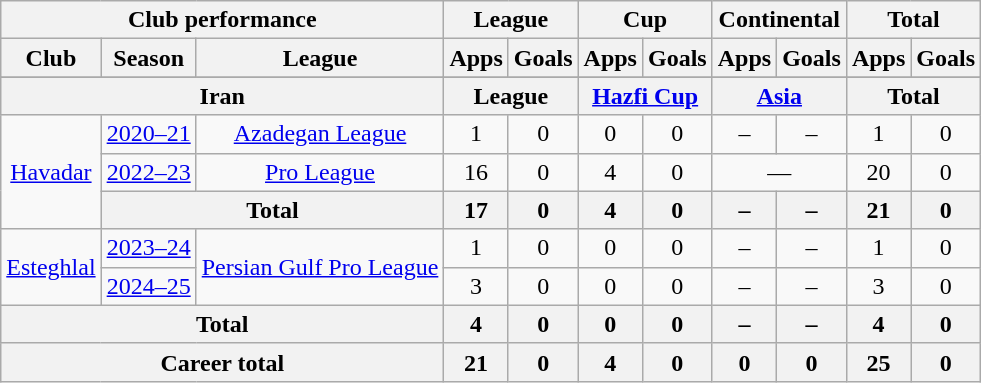<table class="wikitable" style="text-align:center">
<tr>
<th colspan=3>Club performance</th>
<th colspan=2>League</th>
<th colspan=2>Cup</th>
<th colspan=2>Continental</th>
<th colspan=2>Total</th>
</tr>
<tr>
<th>Club</th>
<th>Season</th>
<th>League</th>
<th>Apps</th>
<th>Goals</th>
<th>Apps</th>
<th>Goals</th>
<th>Apps</th>
<th>Goals</th>
<th>Apps</th>
<th>Goals</th>
</tr>
<tr>
</tr>
<tr>
<th colspan=3>Iran</th>
<th colspan=2>League</th>
<th colspan=2><a href='#'>Hazfi Cup</a></th>
<th colspan=2><a href='#'>Asia</a></th>
<th colspan=2>Total</th>
</tr>
<tr>
<td rowspan="3"><a href='#'>Havadar</a></td>
<td><a href='#'>2020–21</a></td>
<td><a href='#'>Azadegan League</a></td>
<td>1</td>
<td>0</td>
<td>0</td>
<td>0</td>
<td>–</td>
<td>–</td>
<td>1</td>
<td>0</td>
</tr>
<tr>
<td><a href='#'>2022–23</a></td>
<td rowspan=1><a href='#'>Pro League</a></td>
<td>16</td>
<td>0</td>
<td>4</td>
<td>0</td>
<td colspan="2">—</td>
<td>20</td>
<td>0</td>
</tr>
<tr>
<th colspan=2>Total</th>
<th>17</th>
<th>0</th>
<th>4</th>
<th>0</th>
<th>–</th>
<th>–</th>
<th>21</th>
<th>0</th>
</tr>
<tr>
<td rowspan="2"><a href='#'>Esteghlal</a></td>
<td><a href='#'>2023–24</a></td>
<td rowspan="2"><a href='#'>Persian Gulf Pro League</a></td>
<td>1</td>
<td>0</td>
<td>0</td>
<td>0</td>
<td>–</td>
<td>–</td>
<td>1</td>
<td>0</td>
</tr>
<tr>
<td><a href='#'>2024–25</a></td>
<td>3</td>
<td>0</td>
<td>0</td>
<td>0</td>
<td>–</td>
<td>–</td>
<td>3</td>
<td>0</td>
</tr>
<tr>
<th colspan=3>Total</th>
<th>4</th>
<th>0</th>
<th>0</th>
<th>0</th>
<th>–</th>
<th>–</th>
<th>4</th>
<th>0</th>
</tr>
<tr>
<th colspan=3>Career total</th>
<th>21</th>
<th>0</th>
<th>4</th>
<th>0</th>
<th>0</th>
<th>0</th>
<th>25</th>
<th>0</th>
</tr>
</table>
